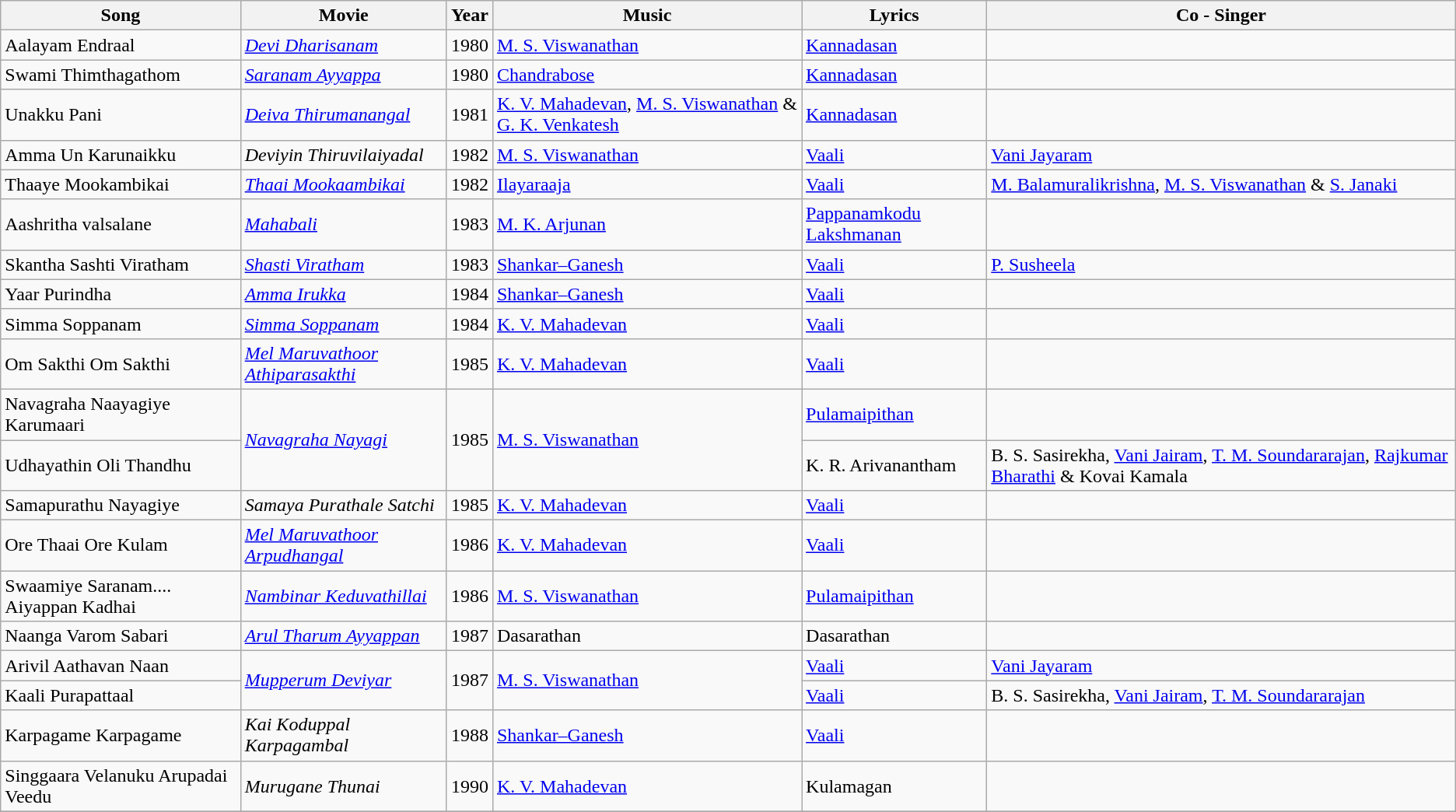<table class="wikitable">
<tr>
<th>Song</th>
<th>Movie</th>
<th>Year</th>
<th>Music</th>
<th>Lyrics</th>
<th>Co - Singer</th>
</tr>
<tr>
<td>Aalayam Endraal</td>
<td><em><a href='#'>Devi Dharisanam</a></em></td>
<td>1980</td>
<td><a href='#'>M. S. Viswanathan</a></td>
<td><a href='#'>Kannadasan</a></td>
<td></td>
</tr>
<tr>
<td>Swami Thimthagathom</td>
<td><em><a href='#'>Saranam Ayyappa</a></em></td>
<td>1980</td>
<td><a href='#'>Chandrabose</a></td>
<td><a href='#'>Kannadasan</a></td>
<td></td>
</tr>
<tr>
<td>Unakku Pani</td>
<td><em><a href='#'>Deiva Thirumanangal</a></em></td>
<td>1981</td>
<td><a href='#'>K. V. Mahadevan</a>, <a href='#'>M. S. Viswanathan</a> & <a href='#'>G. K. Venkatesh</a></td>
<td><a href='#'>Kannadasan</a></td>
<td></td>
</tr>
<tr>
<td>Amma Un Karunaikku</td>
<td><em>Deviyin Thiruvilaiyadal</em></td>
<td>1982</td>
<td><a href='#'>M. S. Viswanathan</a></td>
<td><a href='#'>Vaali</a></td>
<td><a href='#'>Vani Jayaram</a></td>
</tr>
<tr>
<td>Thaaye Mookambikai</td>
<td><em><a href='#'>Thaai Mookaambikai</a></em></td>
<td>1982</td>
<td><a href='#'>Ilayaraaja</a></td>
<td><a href='#'>Vaali</a></td>
<td><a href='#'>M. Balamuralikrishna</a>, <a href='#'>M. S. Viswanathan</a> & <a href='#'>S. Janaki</a></td>
</tr>
<tr>
<td>Aashritha valsalane</td>
<td><em><a href='#'>Mahabali</a></em></td>
<td>1983</td>
<td><a href='#'>M. K. Arjunan</a></td>
<td><a href='#'>Pappanamkodu Lakshmanan</a></td>
<td></td>
</tr>
<tr>
<td>Skantha Sashti Viratham</td>
<td><em><a href='#'>Shasti Viratham</a></em></td>
<td>1983</td>
<td><a href='#'>Shankar–Ganesh</a></td>
<td><a href='#'>Vaali</a></td>
<td><a href='#'>P. Susheela</a></td>
</tr>
<tr>
<td>Yaar Purindha</td>
<td><em><a href='#'>Amma Irukka</a></em></td>
<td>1984</td>
<td><a href='#'>Shankar–Ganesh</a></td>
<td><a href='#'>Vaali</a></td>
<td></td>
</tr>
<tr>
<td>Simma Soppanam</td>
<td><em><a href='#'>Simma Soppanam</a></em></td>
<td>1984</td>
<td><a href='#'>K. V. Mahadevan</a></td>
<td><a href='#'>Vaali</a></td>
<td></td>
</tr>
<tr>
<td>Om Sakthi Om Sakthi</td>
<td><em><a href='#'>Mel Maruvathoor Athiparasakthi</a></em></td>
<td>1985</td>
<td><a href='#'>K. V. Mahadevan</a></td>
<td><a href='#'>Vaali</a></td>
<td></td>
</tr>
<tr>
<td>Navagraha Naayagiye Karumaari</td>
<td rowspan=2><em><a href='#'>Navagraha Nayagi</a></em></td>
<td rowspan=2>1985</td>
<td rowspan=2><a href='#'>M. S. Viswanathan</a></td>
<td><a href='#'>Pulamaipithan</a></td>
<td></td>
</tr>
<tr>
<td>Udhayathin Oli Thandhu</td>
<td>K. R. Arivanantham</td>
<td>B. S. Sasirekha, <a href='#'>Vani Jairam</a>, <a href='#'>T. M. Soundararajan</a>, <a href='#'>Rajkumar Bharathi</a> & Kovai Kamala</td>
</tr>
<tr>
<td>Samapurathu Nayagiye</td>
<td><em>Samaya Purathale Satchi</em></td>
<td>1985</td>
<td><a href='#'>K. V. Mahadevan</a></td>
<td><a href='#'>Vaali</a></td>
<td></td>
</tr>
<tr>
<td>Ore Thaai Ore Kulam</td>
<td><em><a href='#'>Mel Maruvathoor Arpudhangal</a></em></td>
<td>1986</td>
<td><a href='#'>K. V. Mahadevan</a></td>
<td><a href='#'>Vaali</a></td>
<td></td>
</tr>
<tr>
<td>Swaamiye Saranam.... Aiyappan Kadhai</td>
<td><em><a href='#'>Nambinar Keduvathillai</a></em></td>
<td>1986</td>
<td><a href='#'>M. S. Viswanathan</a></td>
<td><a href='#'>Pulamaipithan</a></td>
<td></td>
</tr>
<tr>
<td>Naanga Varom Sabari</td>
<td><em><a href='#'>Arul Tharum Ayyappan</a></em></td>
<td>1987</td>
<td>Dasarathan</td>
<td>Dasarathan</td>
</tr>
<tr>
<td>Arivil Aathavan Naan</td>
<td rowspan=2><em><a href='#'>Mupperum Deviyar</a></em></td>
<td rowspan=2>1987</td>
<td rowspan=2><a href='#'>M. S. Viswanathan</a></td>
<td><a href='#'>Vaali</a></td>
<td><a href='#'>Vani Jayaram</a></td>
</tr>
<tr>
<td>Kaali Purapattaal</td>
<td><a href='#'>Vaali</a></td>
<td>B. S. Sasirekha, <a href='#'>Vani Jairam</a>, <a href='#'>T. M. Soundararajan</a></td>
</tr>
<tr>
<td>Karpagame Karpagame</td>
<td><em>Kai Koduppal Karpagambal</em></td>
<td>1988</td>
<td><a href='#'>Shankar–Ganesh</a></td>
<td><a href='#'>Vaali</a></td>
<td></td>
</tr>
<tr>
<td>Singgaara Velanuku Arupadai Veedu</td>
<td><em>Murugane Thunai</em></td>
<td>1990</td>
<td><a href='#'>K. V. Mahadevan</a></td>
<td>Kulamagan</td>
<td></td>
</tr>
<tr>
</tr>
</table>
